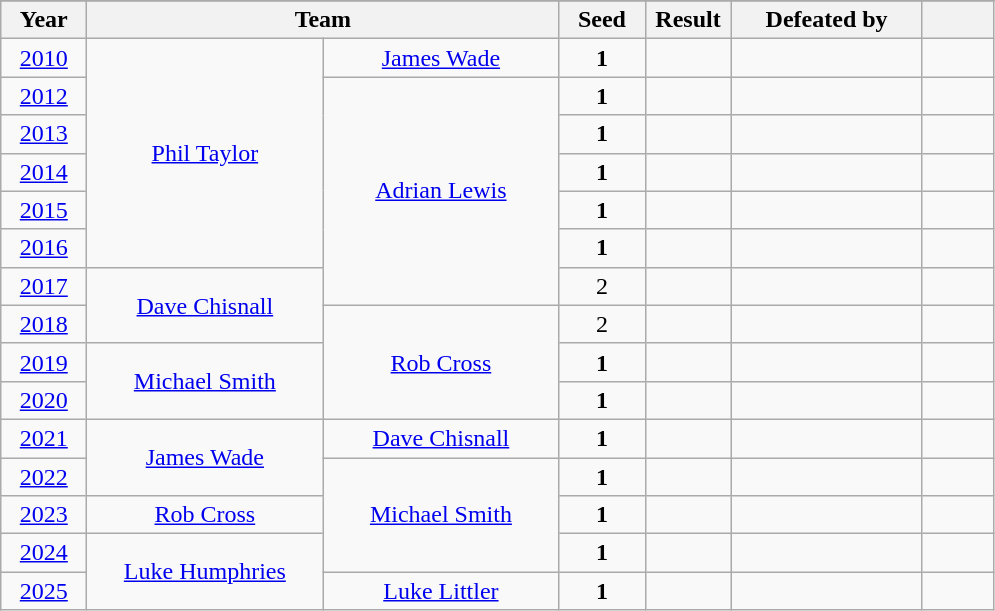<table class="wikitable" style="text-align: center;">
<tr style= "background: #e2e2e2;">
</tr>
<tr style="background: #efefef;">
<th width=50px>Year</th>
<th colspan="2">Team</th>
<th width=50px>Seed</th>
<th width=50px>Result</th>
<th width=120px>Defeated by</th>
<th width=40px></th>
</tr>
<tr>
<td><a href='#'>2010</a></td>
<td rowspan=6 width=150px><a href='#'>Phil Taylor</a></td>
<td width=150px><a href='#'>James Wade</a></td>
<td><strong>1</strong></td>
<td></td>
<td> </td>
<td></td>
</tr>
<tr>
<td><a href='#'>2012</a></td>
<td rowspan=6><a href='#'>Adrian Lewis</a></td>
<td><strong>1</strong></td>
<td></td>
<td></td>
<td></td>
</tr>
<tr>
<td><a href='#'>2013</a></td>
<td><strong>1</strong></td>
<td></td>
<td></td>
<td></td>
</tr>
<tr>
<td><a href='#'>2014</a></td>
<td><strong>1</strong></td>
<td></td>
<td> </td>
<td></td>
</tr>
<tr>
<td><a href='#'>2015</a></td>
<td><strong>1</strong></td>
<td></td>
<td></td>
<td></td>
</tr>
<tr>
<td><a href='#'>2016</a></td>
<td><strong>1</strong></td>
<td></td>
<td></td>
<td></td>
</tr>
<tr>
<td><a href='#'>2017</a></td>
<td rowspan=2><a href='#'>Dave Chisnall</a></td>
<td>2</td>
<td></td>
<td> </td>
<td></td>
</tr>
<tr>
<td><a href='#'>2018</a></td>
<td rowspan=3><a href='#'>Rob Cross</a></td>
<td>2</td>
<td></td>
<td> </td>
<td></td>
</tr>
<tr>
<td><a href='#'>2019</a></td>
<td rowspan=2><a href='#'>Michael Smith</a></td>
<td><strong>1</strong></td>
<td></td>
<td> </td>
<td></td>
</tr>
<tr>
<td><a href='#'>2020</a></td>
<td><strong>1</strong></td>
<td></td>
<td> </td>
<td></td>
</tr>
<tr>
<td><a href='#'>2021</a></td>
<td rowspan=2><a href='#'>James Wade</a></td>
<td><a href='#'>Dave Chisnall</a></td>
<td><strong>1</strong></td>
<td></td>
<td> </td>
<td></td>
</tr>
<tr>
<td><a href='#'>2022</a></td>
<td rowspan=3><a href='#'>Michael Smith</a></td>
<td><strong>1</strong></td>
<td></td>
<td> </td>
<td></td>
</tr>
<tr>
<td><a href='#'>2023</a></td>
<td><a href='#'>Rob Cross</a></td>
<td><strong>1</strong></td>
<td></td>
<td> </td>
<td></td>
</tr>
<tr>
<td><a href='#'>2024</a></td>
<td rowspan=2><a href='#'>Luke Humphries</a></td>
<td><strong>1</strong></td>
<td></td>
<td></td>
<td></td>
</tr>
<tr>
<td><a href='#'>2025</a></td>
<td><a href='#'>Luke Littler</a></td>
<td><strong>1</strong></td>
<td></td>
<td></td>
<td></td>
</tr>
</table>
